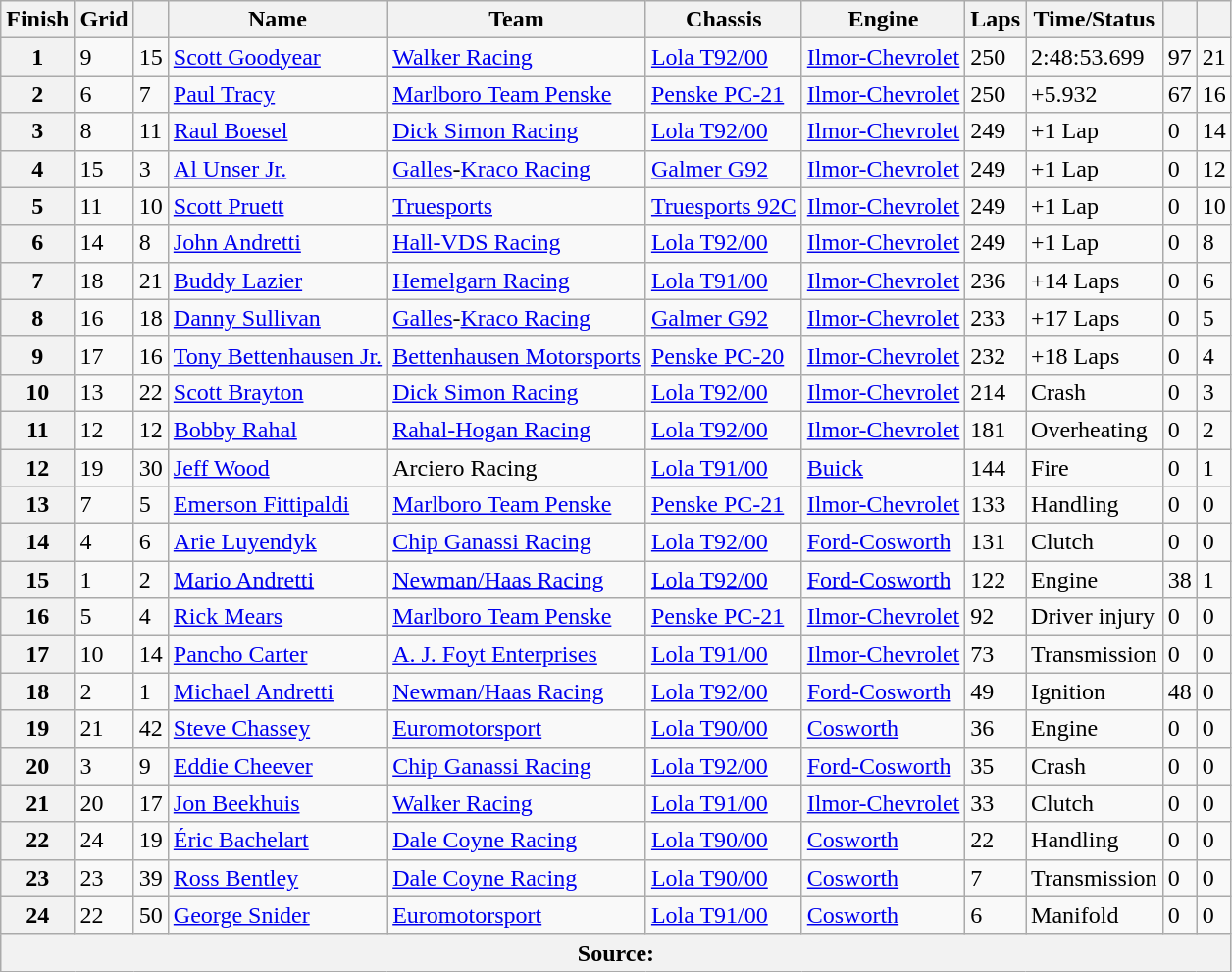<table class="wikitable">
<tr>
<th>Finish</th>
<th>Grid</th>
<th></th>
<th>Name</th>
<th>Team</th>
<th>Chassis</th>
<th>Engine</th>
<th>Laps</th>
<th>Time/Status</th>
<th></th>
<th></th>
</tr>
<tr>
<th>1</th>
<td>9</td>
<td>15</td>
<td> <a href='#'>Scott Goodyear</a></td>
<td><a href='#'>Walker Racing</a></td>
<td><a href='#'>Lola T92/00</a></td>
<td><a href='#'>Ilmor-Chevrolet</a></td>
<td>250</td>
<td>2:48:53.699</td>
<td>97</td>
<td>21</td>
</tr>
<tr>
<th>2</th>
<td>6</td>
<td>7</td>
<td> <a href='#'>Paul Tracy</a></td>
<td><a href='#'>Marlboro Team Penske</a></td>
<td><a href='#'>Penske PC-21</a></td>
<td><a href='#'>Ilmor-Chevrolet</a></td>
<td>250</td>
<td>+5.932</td>
<td>67</td>
<td>16</td>
</tr>
<tr>
<th>3</th>
<td>8</td>
<td>11</td>
<td> <a href='#'>Raul Boesel</a></td>
<td><a href='#'>Dick Simon Racing</a></td>
<td><a href='#'>Lola T92/00</a></td>
<td><a href='#'>Ilmor-Chevrolet</a></td>
<td>249</td>
<td>+1 Lap</td>
<td>0</td>
<td>14</td>
</tr>
<tr>
<th>4</th>
<td>15</td>
<td>3</td>
<td> <a href='#'>Al Unser Jr.</a></td>
<td><a href='#'>Galles</a>-<a href='#'>Kraco Racing</a></td>
<td><a href='#'>Galmer G92</a></td>
<td><a href='#'>Ilmor-Chevrolet</a></td>
<td>249</td>
<td>+1 Lap</td>
<td>0</td>
<td>12</td>
</tr>
<tr>
<th>5</th>
<td>11</td>
<td>10</td>
<td> <a href='#'>Scott Pruett</a></td>
<td><a href='#'>Truesports</a></td>
<td><a href='#'>Truesports 92C</a></td>
<td><a href='#'>Ilmor-Chevrolet</a></td>
<td>249</td>
<td>+1 Lap</td>
<td>0</td>
<td>10</td>
</tr>
<tr>
<th>6</th>
<td>14</td>
<td>8</td>
<td> <a href='#'>John Andretti</a></td>
<td><a href='#'>Hall-VDS Racing</a></td>
<td><a href='#'>Lola T92/00</a></td>
<td><a href='#'>Ilmor-Chevrolet</a></td>
<td>249</td>
<td>+1 Lap</td>
<td>0</td>
<td>8</td>
</tr>
<tr>
<th>7</th>
<td>18</td>
<td>21</td>
<td> <a href='#'>Buddy Lazier</a></td>
<td><a href='#'>Hemelgarn Racing</a></td>
<td><a href='#'>Lola T91/00</a></td>
<td><a href='#'>Ilmor-Chevrolet</a></td>
<td>236</td>
<td>+14 Laps</td>
<td>0</td>
<td>6</td>
</tr>
<tr>
<th>8</th>
<td>16</td>
<td>18</td>
<td> <a href='#'>Danny Sullivan</a></td>
<td><a href='#'>Galles</a>-<a href='#'>Kraco Racing</a></td>
<td><a href='#'>Galmer G92</a></td>
<td><a href='#'>Ilmor-Chevrolet</a></td>
<td>233</td>
<td>+17 Laps</td>
<td>0</td>
<td>5</td>
</tr>
<tr>
<th>9</th>
<td>17</td>
<td>16</td>
<td> <a href='#'>Tony Bettenhausen Jr.</a></td>
<td><a href='#'>Bettenhausen Motorsports</a></td>
<td><a href='#'>Penske PC-20</a></td>
<td><a href='#'>Ilmor-Chevrolet</a></td>
<td>232</td>
<td>+18 Laps</td>
<td>0</td>
<td>4</td>
</tr>
<tr>
<th>10</th>
<td>13</td>
<td>22</td>
<td> <a href='#'>Scott Brayton</a></td>
<td><a href='#'>Dick Simon Racing</a></td>
<td><a href='#'>Lola T92/00</a></td>
<td><a href='#'>Ilmor-Chevrolet</a></td>
<td>214</td>
<td>Crash</td>
<td>0</td>
<td>3</td>
</tr>
<tr>
<th>11</th>
<td>12</td>
<td>12</td>
<td> <a href='#'>Bobby Rahal</a></td>
<td><a href='#'>Rahal-Hogan Racing</a></td>
<td><a href='#'>Lola T92/00</a></td>
<td><a href='#'>Ilmor-Chevrolet</a></td>
<td>181</td>
<td>Overheating</td>
<td>0</td>
<td>2</td>
</tr>
<tr>
<th>12</th>
<td>19</td>
<td>30</td>
<td> <a href='#'>Jeff Wood</a></td>
<td>Arciero Racing</td>
<td><a href='#'>Lola T91/00</a></td>
<td><a href='#'>Buick</a></td>
<td>144</td>
<td>Fire</td>
<td>0</td>
<td>1</td>
</tr>
<tr>
<th>13</th>
<td>7</td>
<td>5</td>
<td> <a href='#'>Emerson Fittipaldi</a></td>
<td><a href='#'>Marlboro Team Penske</a></td>
<td><a href='#'>Penske PC-21</a></td>
<td><a href='#'>Ilmor-Chevrolet</a></td>
<td>133</td>
<td>Handling</td>
<td>0</td>
<td>0</td>
</tr>
<tr>
<th>14</th>
<td>4</td>
<td>6</td>
<td> <a href='#'>Arie Luyendyk</a></td>
<td><a href='#'>Chip Ganassi Racing</a></td>
<td><a href='#'>Lola T92/00</a></td>
<td><a href='#'>Ford-Cosworth</a></td>
<td>131</td>
<td>Clutch</td>
<td>0</td>
<td>0</td>
</tr>
<tr>
<th>15</th>
<td>1</td>
<td>2</td>
<td> <a href='#'>Mario Andretti</a></td>
<td><a href='#'>Newman/Haas Racing</a></td>
<td><a href='#'>Lola T92/00</a></td>
<td><a href='#'>Ford-Cosworth</a></td>
<td>122</td>
<td>Engine</td>
<td>38</td>
<td>1</td>
</tr>
<tr>
<th>16</th>
<td>5</td>
<td>4</td>
<td> <a href='#'>Rick Mears</a></td>
<td><a href='#'>Marlboro Team Penske</a></td>
<td><a href='#'>Penske PC-21</a></td>
<td><a href='#'>Ilmor-Chevrolet</a></td>
<td>92</td>
<td>Driver injury</td>
<td>0</td>
<td>0</td>
</tr>
<tr>
<th>17</th>
<td>10</td>
<td>14</td>
<td> <a href='#'>Pancho Carter</a></td>
<td><a href='#'>A. J. Foyt Enterprises</a></td>
<td><a href='#'>Lola T91/00</a></td>
<td><a href='#'>Ilmor-Chevrolet</a></td>
<td>73</td>
<td>Transmission</td>
<td>0</td>
<td>0</td>
</tr>
<tr>
<th>18</th>
<td>2</td>
<td>1</td>
<td> <a href='#'>Michael Andretti</a></td>
<td><a href='#'>Newman/Haas Racing</a></td>
<td><a href='#'>Lola T92/00</a></td>
<td><a href='#'>Ford-Cosworth</a></td>
<td>49</td>
<td>Ignition</td>
<td>48</td>
<td>0</td>
</tr>
<tr>
<th>19</th>
<td>21</td>
<td>42</td>
<td> <a href='#'>Steve Chassey</a></td>
<td><a href='#'>Euromotorsport</a></td>
<td><a href='#'>Lola T90/00</a></td>
<td><a href='#'>Cosworth</a></td>
<td>36</td>
<td>Engine</td>
<td>0</td>
<td>0</td>
</tr>
<tr>
<th>20</th>
<td>3</td>
<td>9</td>
<td> <a href='#'>Eddie Cheever</a></td>
<td><a href='#'>Chip Ganassi Racing</a></td>
<td><a href='#'>Lola T92/00</a></td>
<td><a href='#'>Ford-Cosworth</a></td>
<td>35</td>
<td>Crash</td>
<td>0</td>
<td>0</td>
</tr>
<tr>
<th>21</th>
<td>20</td>
<td>17</td>
<td> <a href='#'>Jon Beekhuis</a></td>
<td><a href='#'>Walker Racing</a></td>
<td><a href='#'>Lola T91/00</a></td>
<td><a href='#'>Ilmor-Chevrolet</a></td>
<td>33</td>
<td>Clutch</td>
<td>0</td>
<td>0</td>
</tr>
<tr>
<th>22</th>
<td>24</td>
<td>19</td>
<td> <a href='#'>Éric Bachelart</a></td>
<td><a href='#'>Dale Coyne Racing</a></td>
<td><a href='#'>Lola T90/00</a></td>
<td><a href='#'>Cosworth</a></td>
<td>22</td>
<td>Handling</td>
<td>0</td>
<td>0</td>
</tr>
<tr>
<th>23</th>
<td>23</td>
<td>39</td>
<td> <a href='#'>Ross Bentley</a></td>
<td><a href='#'>Dale Coyne Racing</a></td>
<td><a href='#'>Lola T90/00</a></td>
<td><a href='#'>Cosworth</a></td>
<td>7</td>
<td>Transmission</td>
<td>0</td>
<td>0</td>
</tr>
<tr>
<th>24</th>
<td>22</td>
<td>50</td>
<td> <a href='#'>George Snider</a></td>
<td><a href='#'>Euromotorsport</a></td>
<td><a href='#'>Lola T91/00</a></td>
<td><a href='#'>Cosworth</a></td>
<td>6</td>
<td>Manifold</td>
<td>0</td>
<td>0</td>
</tr>
<tr>
<th colspan=11>Source:</th>
</tr>
</table>
